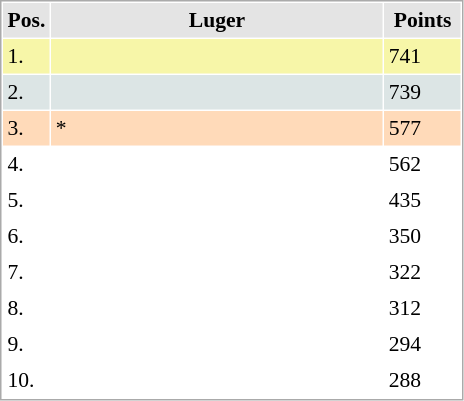<table cellspacing="1" cellpadding="3" style="border:1px solid #aaa; font-size:90%;">
<tr style="background:#e4e4e4;">
<th style="width:10px;">Pos.</th>
<th style="width:215px;">Luger</th>
<th style="width:45px;">Points</th>
</tr>
<tr style="background:#f7f6a8;">
<td>1.</td>
<td align="left"><strong></strong></td>
<td>741</td>
</tr>
<tr style="background:#dce5e5;">
<td>2.</td>
<td align="left"></td>
<td>739</td>
</tr>
<tr style="background:#ffdab9;">
<td>3.</td>
<td align="left">*</td>
<td>577</td>
</tr>
<tr>
<td>4.</td>
<td align="left"></td>
<td>562</td>
</tr>
<tr>
<td>5.</td>
<td align="left"></td>
<td>435</td>
</tr>
<tr>
<td>6.</td>
<td align="left"></td>
<td>350</td>
</tr>
<tr>
<td>7.</td>
<td align="left"></td>
<td>322</td>
</tr>
<tr>
<td>8.</td>
<td align="left"></td>
<td>312</td>
</tr>
<tr>
<td>9.</td>
<td align="left"></td>
<td>294</td>
</tr>
<tr>
<td>10.</td>
<td align="left"></td>
<td>288</td>
</tr>
</table>
